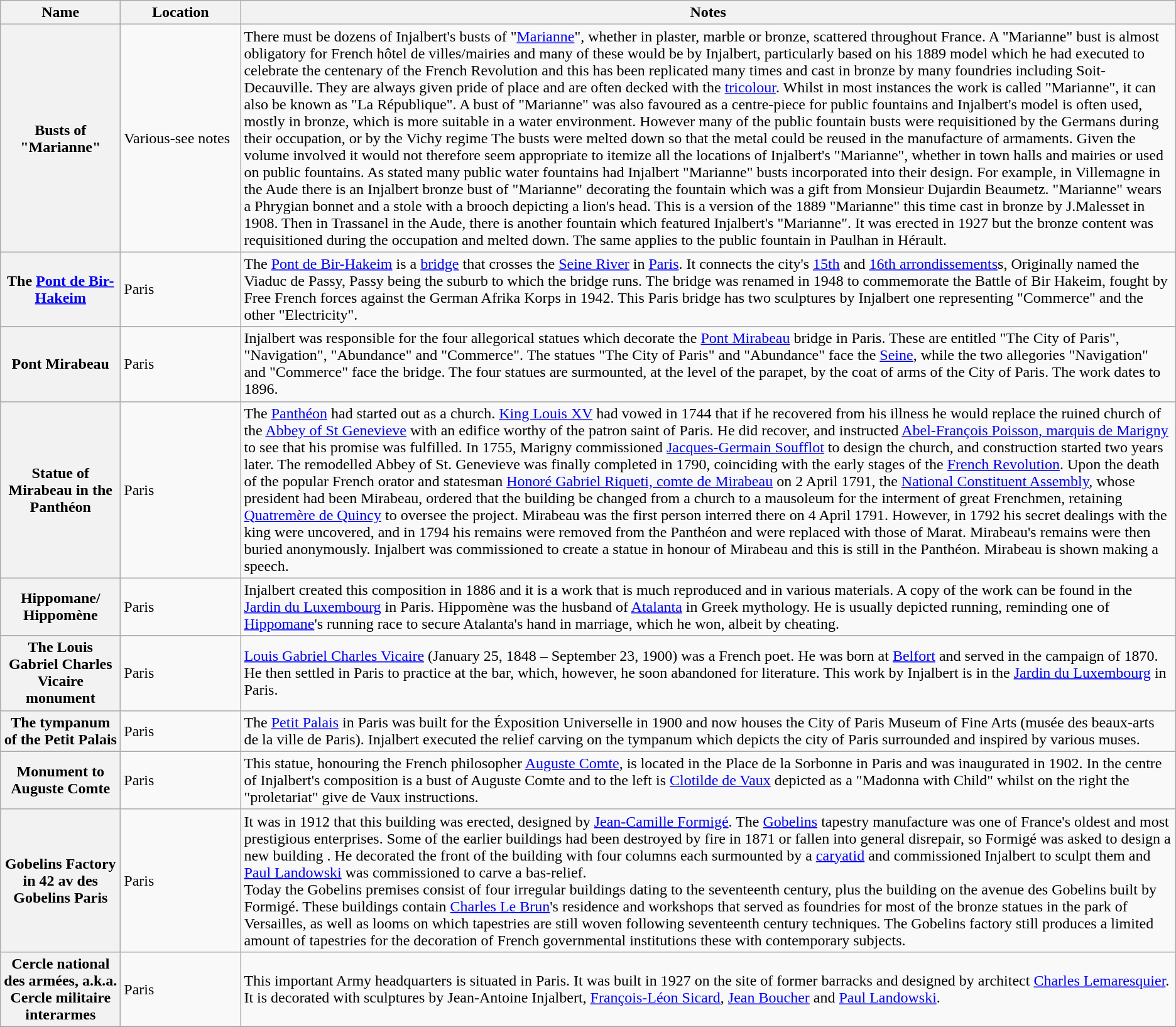<table class="wikitable sortable plainrowheaders">
<tr>
<th scope="col" style="width:120px">Name</th>
<th scope="col" style="width:120px">Location</th>
<th scope="col" class="unsortable">Notes</th>
</tr>
<tr>
<th scope="row">Busts of "Marianne"</th>
<td>Various-see notes<br></td>
<td>There must be dozens of Injalbert's busts of "<a href='#'>Marianne</a>", whether in plaster, marble or bronze, scattered throughout France.  A "Marianne" bust is almost obligatory for French hôtel de villes/mairies and many of these would be by Injalbert, particularly based on his 1889 model which he had executed to celebrate the centenary of the French Revolution and this has been replicated many times and cast in bronze by many foundries including Soit-Decauville. They are always given pride of place and are often decked with the <a href='#'>tricolour</a>. Whilst in most instances the work is called "Marianne", it can also be known as "La République".  A bust of "Marianne" was also favoured as a centre-piece for public fountains and Injalbert's model is often used, mostly in bronze, which is more suitable in a water environment.  However many of the public fountain busts were requisitioned by the Germans during their occupation, or by the Vichy regime The busts were melted down so that the metal could be reused in the manufacture of armaments. Given the volume involved it would not therefore seem appropriate to itemize all the locations of Injalbert's "Marianne", whether in town halls and mairies or used on public fountains.  As stated many public water fountains had Injalbert "Marianne" busts incorporated into their design.  For example, in Villemagne in the Aude there is an Injalbert bronze bust of "Marianne" decorating the fountain which was a gift from Monsieur Dujardin Beaumetz. "Marianne" wears a Phrygian bonnet and a stole with a brooch depicting a lion's head. This is a version of the 1889 "Marianne" this time cast in bronze by J.Malesset in 1908. Then in Trassanel in the Aude, there is another fountain which featured Injalbert's "Marianne". It was erected in 1927 but the bronze content was requisitioned during the occupation and melted down. The same applies to the public fountain in Paulhan in Hérault.<br></td>
</tr>
<tr>
<th scope="row">The <a href='#'>Pont de Bir-Hakeim</a></th>
<td>Paris<br></td>
<td>The <a href='#'>Pont de Bir-Hakeim</a> is a <a href='#'>bridge</a> that crosses the <a href='#'>Seine River</a> in <a href='#'>Paris</a>. It connects the city's <a href='#'>15th</a> and <a href='#'>16th arrondissements</a>s,   Originally named the Viaduc de Passy, Passy being the suburb to which the bridge runs. The bridge was renamed in 1948 to commemorate the Battle of Bir Hakeim, fought by Free French forces against the German Afrika Korps in 1942. This Paris bridge has two sculptures by Injalbert one representing "Commerce" and the other "Electricity".</td>
</tr>
<tr>
<th scope="row">Pont Mirabeau</th>
<td>Paris<br></td>
<td>Injalbert was responsible for the four allegorical statues which decorate the <a href='#'>Pont Mirabeau</a> bridge in Paris. These are entitled "The City of Paris", "Navigation", "Abundance"  and "Commerce".  The statues "The City of Paris" and "Abundance" face the <a href='#'>Seine</a>, while the two allegories "Navigation" and "Commerce" face the bridge.  The four statues are surmounted, at the level of the parapet, by the coat of arms of the City of Paris.  The work dates to 1896.<br></td>
</tr>
<tr>
<th scope="row">Statue of Mirabeau in the Panthéon</th>
<td>Paris<br></td>
<td>The <a href='#'>Panthéon</a> had started out as a church. <a href='#'>King Louis XV</a> had vowed in 1744 that if he recovered from his illness he would replace the ruined church of the <a href='#'>Abbey of St Genevieve</a> with an edifice worthy of the patron saint of Paris. He did recover, and instructed <a href='#'>Abel-François Poisson, marquis de Marigny</a>  to see that his promise was fulfilled.  In 1755, Marigny commissioned <a href='#'>Jacques-Germain Soufflot</a> to design the church, and construction started two years later.  The remodelled Abbey of St. Genevieve was finally completed in 1790, coinciding with the early stages of the <a href='#'>French Revolution</a>.  Upon the death of the popular French orator and statesman <a href='#'>Honoré Gabriel Riqueti, comte de Mirabeau</a> on 2 April 1791, the <a href='#'>National Constituent Assembly</a>, whose president had been Mirabeau, ordered that the building be changed from a church to a mausoleum for the interment of great Frenchmen, retaining <a href='#'>Quatremère de Quincy</a> to oversee the project.  Mirabeau was the first person interred there on 4 April 1791.  However, in 1792 his secret dealings with the king were uncovered, and in 1794 his remains were removed from the Panthéon and were replaced with those of Marat.  Mirabeau's remains were then buried anonymously.  Injalbert was commissioned to create a statue in honour of Mirabeau and this is still in the Panthéon. Mirabeau is shown making a speech.<br></td>
</tr>
<tr>
<th scope="row">Hippomane/ Hippomène</th>
<td>Paris<br></td>
<td>Injalbert created this composition in 1886 and it is a work that is much reproduced and in various materials. A copy of the work can be found in the <a href='#'>Jardin du Luxembourg</a> in Paris. Hippomène was the husband of <a href='#'>Atalanta</a> in Greek mythology. He is usually depicted running,  reminding one of <a href='#'>Hippomane</a>'s running race to secure Atalanta's hand in marriage, which he won, albeit by cheating.<br></td>
</tr>
<tr>
<th scope="row">The Louis Gabriel Charles Vicaire monument</th>
<td>Paris<br></td>
<td><a href='#'>Louis Gabriel Charles Vicaire</a> (January 25, 1848 – September 23, 1900) was a French poet. He was born at <a href='#'>Belfort</a> and served in the campaign of 1870. He then settled in Paris to practice at the bar, which, however, he soon abandoned for literature.  This work by Injalbert is in the <a href='#'>Jardin du Luxembourg</a> in Paris.<br></td>
</tr>
<tr>
<th scope="row">The tympanum of the Petit Palais</th>
<td>Paris<br></td>
<td>The <a href='#'>Petit Palais</a> in Paris was built for the Éxposition Universelle in 1900 and now houses the City of Paris Museum of Fine Arts (musée des beaux-arts de la ville de Paris). Injalbert executed the relief carving on the tympanum which depicts the city of Paris surrounded and inspired by various muses.</td>
</tr>
<tr>
<th scope="row">Monument to Auguste Comte</th>
<td>Paris<br></td>
<td>This statue, honouring the French philosopher <a href='#'>Auguste Comte</a>, is located in the Place de la Sorbonne in Paris and was inaugurated in 1902. In the centre of Injalbert's composition is a bust of Auguste Comte and to the left is <a href='#'>Clotilde de Vaux</a> depicted as a "Madonna with Child" whilst on the right the "proletariat" give de Vaux instructions.<br></td>
</tr>
<tr>
<th scope="row">Gobelins Factory in 42 av des Gobelins Paris</th>
<td>Paris<br></td>
<td>It was in 1912 that this building was erected, designed by <a href='#'>Jean-Camille Formigé</a>.  The <a href='#'>Gobelins</a> tapestry manufacture was one of France's oldest and most prestigious enterprises. Some of the earlier buildings had been destroyed by fire in 1871 or fallen into general disrepair, so Formigé was asked to design a new building . He decorated the front of the building with four columns each surmounted by a <a href='#'>caryatid</a> and commissioned Injalbert to sculpt them and <a href='#'>Paul Landowski</a> was commissioned to carve a bas-relief.<br>Today the Gobelins premises consist of four irregular buildings dating to the seventeenth century, plus the building on the avenue des Gobelins built by Formigé. These buildings contain <a href='#'>Charles Le Brun</a>'s residence and workshops that served as foundries for most of the bronze statues in the park of Versailles, as well as looms on which tapestries are still woven following seventeenth century techniques.  The Gobelins factory still produces a limited amount of tapestries for the decoration of French governmental institutions these with contemporary subjects.
</td>
</tr>
<tr>
<th scope="row">Cercle national des armées, a.k.a. Cercle militaire interarmes</th>
<td>Paris<br></td>
<td>This important Army headquarters is situated in Paris.  It was built in 1927 on the site of former barracks and designed by architect <a href='#'>Charles Lemaresquier</a>.<br>It is decorated with sculptures by Jean-Antoine Injalbert, <a href='#'>François-Léon Sicard</a>, <a href='#'>Jean Boucher</a> and <a href='#'>Paul Landowski</a>. 
</td>
</tr>
<tr>
</tr>
</table>
